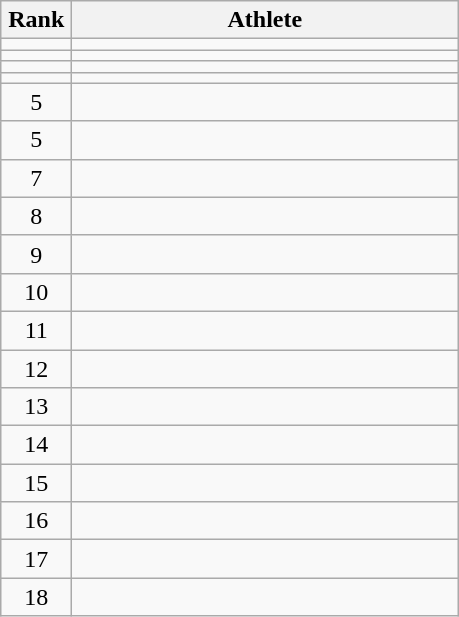<table class="wikitable" style="text-align: center;">
<tr>
<th width=40>Rank</th>
<th width=250>Athlete</th>
</tr>
<tr>
<td></td>
<td align=left></td>
</tr>
<tr>
<td></td>
<td align=left></td>
</tr>
<tr>
<td></td>
<td align=left></td>
</tr>
<tr>
<td></td>
<td align=left></td>
</tr>
<tr>
<td>5</td>
<td align=left></td>
</tr>
<tr>
<td>5</td>
<td align=left></td>
</tr>
<tr>
<td>7</td>
<td align=left></td>
</tr>
<tr>
<td>8</td>
<td align=left></td>
</tr>
<tr>
<td>9</td>
<td align=left></td>
</tr>
<tr>
<td>10</td>
<td align=left></td>
</tr>
<tr>
<td>11</td>
<td align=left></td>
</tr>
<tr>
<td>12</td>
<td align=left></td>
</tr>
<tr>
<td>13</td>
<td align=left></td>
</tr>
<tr>
<td>14</td>
<td align=left></td>
</tr>
<tr>
<td>15</td>
<td align=left></td>
</tr>
<tr>
<td>16</td>
<td align=left></td>
</tr>
<tr>
<td>17</td>
<td align=left></td>
</tr>
<tr>
<td>18</td>
<td align=left></td>
</tr>
</table>
